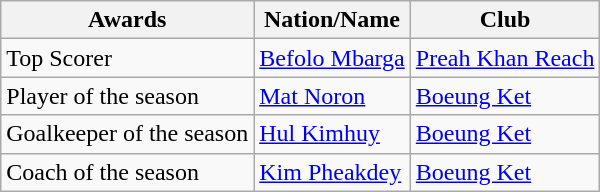<table class="wikitable" style="font-size: 100%;">
<tr>
<th>Awards</th>
<th>Nation/Name</th>
<th>Club</th>
</tr>
<tr>
<td>Top Scorer</td>
<td> <a href='#'>Befolo Mbarga</a></td>
<td><a href='#'>Preah Khan Reach</a></td>
</tr>
<tr>
<td>Player of the season</td>
<td> <a href='#'>Mat Noron</a></td>
<td><a href='#'>Boeung Ket</a></td>
</tr>
<tr>
<td>Goalkeeper of the season</td>
<td> <a href='#'>Hul Kimhuy</a></td>
<td><a href='#'>Boeung Ket</a></td>
</tr>
<tr>
<td>Coach of the season</td>
<td> <a href='#'>Kim Pheakdey</a></td>
<td><a href='#'>Boeung Ket</a></td>
</tr>
</table>
